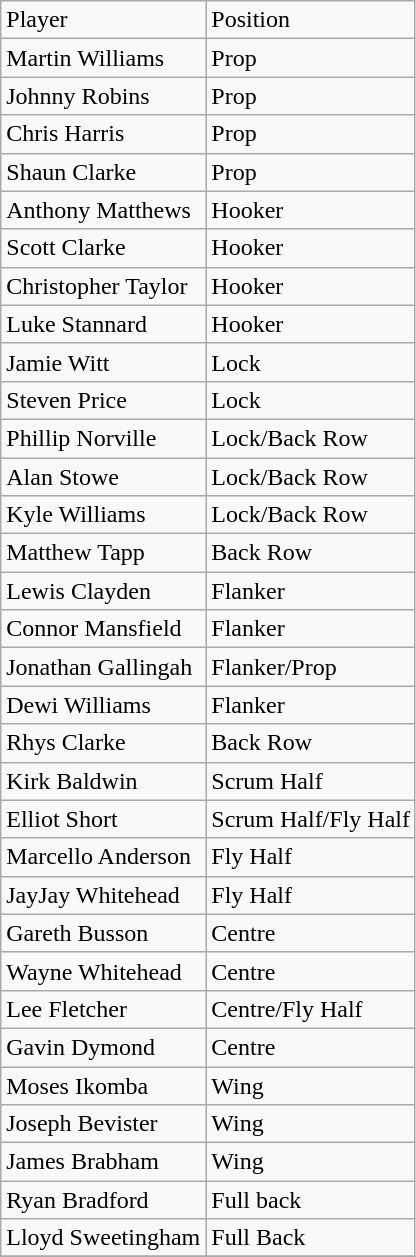<table class="wikitable">
<tr>
<td>Player</td>
<td>Position</td>
</tr>
<tr>
<td>Martin Williams</td>
<td>Prop</td>
</tr>
<tr>
<td>Johnny Robins</td>
<td>Prop</td>
</tr>
<tr>
<td>Chris Harris</td>
<td>Prop</td>
</tr>
<tr>
<td>Shaun Clarke</td>
<td>Prop</td>
</tr>
<tr>
<td>Anthony Matthews</td>
<td>Hooker</td>
</tr>
<tr>
<td>Scott Clarke</td>
<td>Hooker</td>
</tr>
<tr>
<td>Christopher Taylor</td>
<td>Hooker</td>
</tr>
<tr>
<td>Luke Stannard</td>
<td>Hooker</td>
</tr>
<tr>
<td>Jamie Witt</td>
<td>Lock</td>
</tr>
<tr>
<td>Steven Price</td>
<td>Lock</td>
</tr>
<tr>
<td>Phillip Norville</td>
<td>Lock/Back Row</td>
</tr>
<tr>
<td>Alan Stowe</td>
<td>Lock/Back Row</td>
</tr>
<tr>
<td>Kyle Williams</td>
<td>Lock/Back Row</td>
</tr>
<tr>
<td>Matthew Tapp</td>
<td>Back Row</td>
</tr>
<tr>
<td>Lewis Clayden</td>
<td>Flanker</td>
</tr>
<tr>
<td>Connor Mansfield</td>
<td>Flanker</td>
</tr>
<tr>
<td>Jonathan Gallingah</td>
<td>Flanker/Prop</td>
</tr>
<tr>
<td>Dewi Williams</td>
<td>Flanker</td>
</tr>
<tr>
<td>Rhys Clarke</td>
<td>Back Row</td>
</tr>
<tr>
<td>Kirk Baldwin</td>
<td>Scrum Half</td>
</tr>
<tr>
<td>Elliot Short</td>
<td>Scrum Half/Fly Half</td>
</tr>
<tr>
<td>Marcello Anderson</td>
<td>Fly Half</td>
</tr>
<tr>
<td>JayJay Whitehead</td>
<td>Fly Half</td>
</tr>
<tr>
<td>Gareth Busson</td>
<td>Centre</td>
</tr>
<tr>
<td>Wayne Whitehead</td>
<td>Centre</td>
</tr>
<tr>
<td>Lee Fletcher</td>
<td>Centre/Fly Half</td>
</tr>
<tr>
<td>Gavin Dymond</td>
<td>Centre</td>
</tr>
<tr>
<td>Moses Ikomba</td>
<td>Wing</td>
</tr>
<tr>
<td>Joseph Bevister</td>
<td>Wing</td>
</tr>
<tr>
<td>James Brabham</td>
<td>Wing</td>
</tr>
<tr>
<td>Ryan Bradford</td>
<td>Full back</td>
</tr>
<tr>
<td>Lloyd Sweetingham</td>
<td>Full Back</td>
</tr>
<tr>
</tr>
</table>
